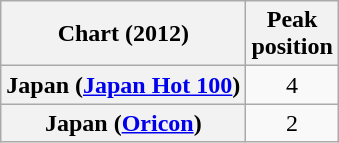<table class="wikitable plainrowheaders sortable" style="text-align:center">
<tr>
<th scope="col">Chart (2012)</th>
<th scope="col">Peak<br>position</th>
</tr>
<tr>
<th scope="row">Japan (<a href='#'>Japan Hot 100</a>)</th>
<td>4</td>
</tr>
<tr>
<th scope="row">Japan (<a href='#'>Oricon</a>)</th>
<td>2</td>
</tr>
</table>
